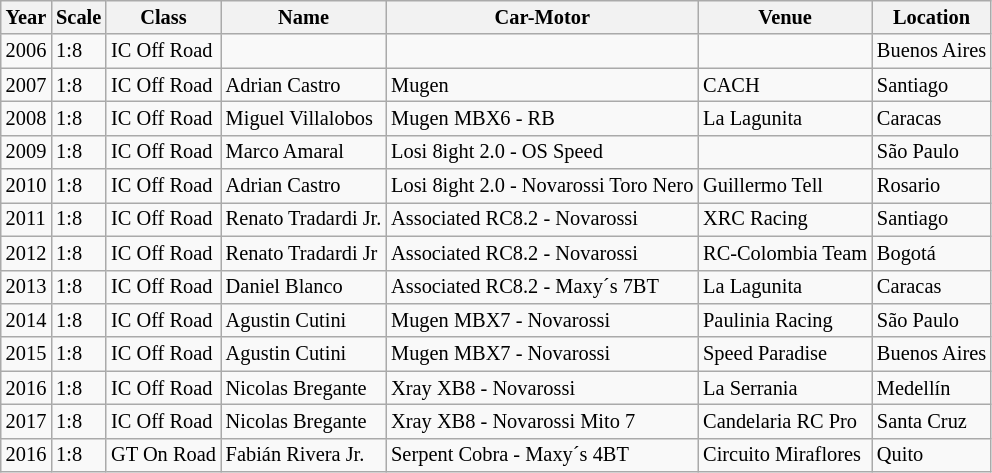<table class="wikitable" style="font-size: 85%;">
<tr>
<th>Year</th>
<th>Scale</th>
<th>Class</th>
<th>Name</th>
<th>Car-Motor</th>
<th>Venue</th>
<th>Location</th>
</tr>
<tr>
<td>2006</td>
<td>1:8</td>
<td>IC Off Road</td>
<td></td>
<td></td>
<td></td>
<td>Buenos Aires </td>
</tr>
<tr>
<td>2007</td>
<td>1:8</td>
<td>IC Off Road</td>
<td> Adrian Castro</td>
<td>Mugen</td>
<td>CACH</td>
<td>Santiago </td>
</tr>
<tr>
<td>2008</td>
<td>1:8</td>
<td>IC Off Road</td>
<td> Miguel Villalobos</td>
<td>Mugen MBX6 - RB</td>
<td>La Lagunita</td>
<td>Caracas </td>
</tr>
<tr>
<td>2009</td>
<td>1:8</td>
<td>IC Off Road</td>
<td> Marco Amaral</td>
<td>Losi 8ight 2.0 - OS Speed</td>
<td></td>
<td>São Paulo </td>
</tr>
<tr>
<td>2010</td>
<td>1:8</td>
<td>IC Off Road</td>
<td> Adrian Castro</td>
<td>Losi 8ight 2.0 - Novarossi Toro Nero</td>
<td>Guillermo Tell</td>
<td>Rosario </td>
</tr>
<tr>
<td>2011</td>
<td>1:8</td>
<td>IC Off Road</td>
<td> Renato Tradardi Jr.</td>
<td>Associated RC8.2 - Novarossi</td>
<td>XRC Racing</td>
<td>Santiago </td>
</tr>
<tr>
<td>2012</td>
<td>1:8</td>
<td>IC Off Road</td>
<td> Renato Tradardi Jr</td>
<td>Associated RC8.2 - Novarossi</td>
<td>RC-Colombia Team</td>
<td>Bogotá </td>
</tr>
<tr>
<td>2013</td>
<td>1:8</td>
<td>IC Off Road</td>
<td> Daniel Blanco</td>
<td>Associated RC8.2 - Maxy´s 7BT</td>
<td>La Lagunita</td>
<td>Caracas </td>
</tr>
<tr>
<td>2014</td>
<td>1:8</td>
<td>IC Off Road</td>
<td> Agustin Cutini</td>
<td>Mugen MBX7 - Novarossi</td>
<td>Paulinia Racing</td>
<td>São Paulo </td>
</tr>
<tr>
<td>2015</td>
<td>1:8</td>
<td>IC Off Road</td>
<td> Agustin Cutini</td>
<td>Mugen MBX7 - Novarossi</td>
<td>Speed Paradise</td>
<td>Buenos Aires </td>
</tr>
<tr>
<td>2016</td>
<td>1:8</td>
<td>IC Off Road</td>
<td> Nicolas Bregante</td>
<td>Xray XB8 - Novarossi</td>
<td>La Serrania</td>
<td>Medellín </td>
</tr>
<tr>
<td>2017</td>
<td>1:8</td>
<td>IC Off Road</td>
<td> Nicolas Bregante</td>
<td>Xray XB8 - Novarossi Mito 7</td>
<td>Candelaria RC Pro</td>
<td>Santa Cruz </td>
</tr>
<tr>
<td>2016</td>
<td>1:8</td>
<td>GT On Road</td>
<td> Fabián Rivera Jr.</td>
<td>Serpent Cobra - Maxy´s 4BT</td>
<td>Circuito Miraflores</td>
<td>Quito </td>
</tr>
</table>
